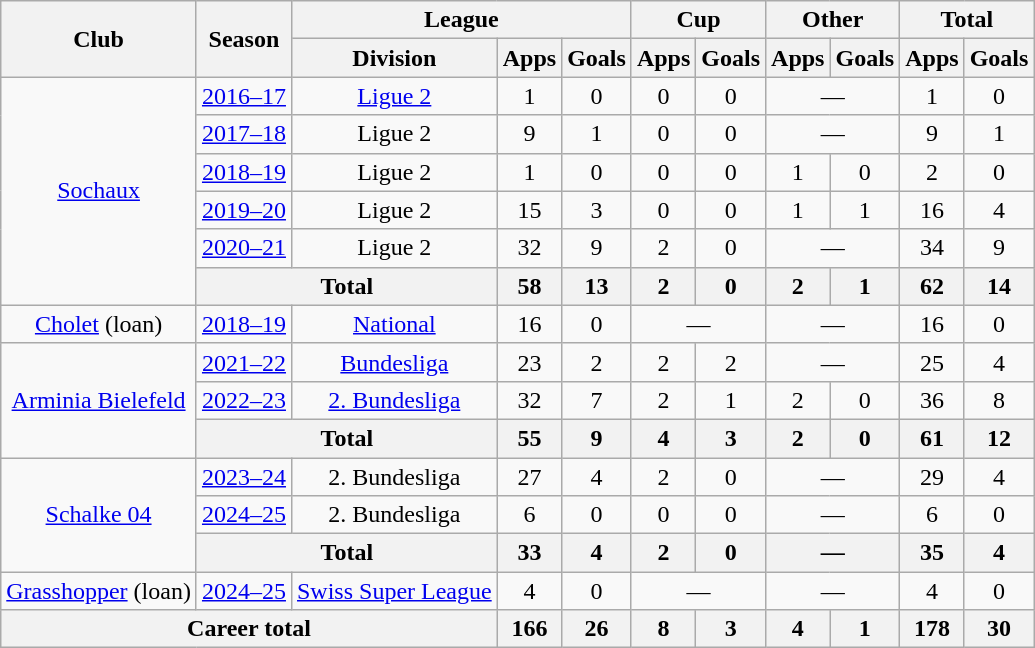<table class="wikitable" style="text-align:center">
<tr>
<th rowspan="2">Club</th>
<th rowspan="2">Season</th>
<th colspan="3">League</th>
<th colspan="2">Cup</th>
<th colspan="2">Other</th>
<th colspan="2">Total</th>
</tr>
<tr>
<th>Division</th>
<th>Apps</th>
<th>Goals</th>
<th>Apps</th>
<th>Goals</th>
<th>Apps</th>
<th>Goals</th>
<th>Apps</th>
<th>Goals</th>
</tr>
<tr>
<td rowspan="6"><a href='#'>Sochaux</a></td>
<td><a href='#'>2016–17</a></td>
<td><a href='#'>Ligue 2</a></td>
<td>1</td>
<td>0</td>
<td>0</td>
<td>0</td>
<td colspan="2">—</td>
<td>1</td>
<td>0</td>
</tr>
<tr>
<td><a href='#'>2017–18</a></td>
<td>Ligue 2</td>
<td>9</td>
<td>1</td>
<td>0</td>
<td>0</td>
<td colspan="2">—</td>
<td>9</td>
<td>1</td>
</tr>
<tr>
<td><a href='#'>2018–19</a></td>
<td>Ligue 2</td>
<td>1</td>
<td>0</td>
<td>0</td>
<td>0</td>
<td>1</td>
<td>0</td>
<td>2</td>
<td>0</td>
</tr>
<tr>
<td><a href='#'>2019–20</a></td>
<td>Ligue 2</td>
<td>15</td>
<td>3</td>
<td>0</td>
<td>0</td>
<td>1</td>
<td>1</td>
<td>16</td>
<td>4</td>
</tr>
<tr>
<td><a href='#'>2020–21</a></td>
<td>Ligue 2</td>
<td>32</td>
<td>9</td>
<td>2</td>
<td>0</td>
<td colspan="2">—</td>
<td>34</td>
<td>9</td>
</tr>
<tr>
<th colspan="2">Total</th>
<th>58</th>
<th>13</th>
<th>2</th>
<th>0</th>
<th>2</th>
<th>1</th>
<th>62</th>
<th>14</th>
</tr>
<tr>
<td><a href='#'>Cholet</a> (loan)</td>
<td><a href='#'>2018–19</a></td>
<td><a href='#'>National</a></td>
<td>16</td>
<td>0</td>
<td colspan="2">—</td>
<td colspan="2">—</td>
<td>16</td>
<td>0</td>
</tr>
<tr>
<td rowspan="3"><a href='#'>Arminia Bielefeld</a></td>
<td><a href='#'>2021–22</a></td>
<td><a href='#'>Bundesliga</a></td>
<td>23</td>
<td>2</td>
<td>2</td>
<td>2</td>
<td colspan="2">—</td>
<td>25</td>
<td>4</td>
</tr>
<tr>
<td><a href='#'>2022–23</a></td>
<td><a href='#'>2. Bundesliga</a></td>
<td>32</td>
<td>7</td>
<td>2</td>
<td>1</td>
<td>2</td>
<td>0</td>
<td>36</td>
<td>8</td>
</tr>
<tr>
<th colspan="2">Total</th>
<th>55</th>
<th>9</th>
<th>4</th>
<th>3</th>
<th>2</th>
<th>0</th>
<th>61</th>
<th>12</th>
</tr>
<tr>
<td rowspan="3"><a href='#'>Schalke 04</a></td>
<td><a href='#'>2023–24</a></td>
<td>2. Bundesliga</td>
<td>27</td>
<td>4</td>
<td>2</td>
<td>0</td>
<td colspan="2">—</td>
<td>29</td>
<td>4</td>
</tr>
<tr>
<td><a href='#'>2024–25</a></td>
<td>2. Bundesliga</td>
<td>6</td>
<td>0</td>
<td>0</td>
<td>0</td>
<td colspan="2">—</td>
<td>6</td>
<td>0</td>
</tr>
<tr>
<th colspan="2">Total</th>
<th>33</th>
<th>4</th>
<th>2</th>
<th>0</th>
<th colspan="2">—</th>
<th>35</th>
<th>4</th>
</tr>
<tr>
<td><a href='#'>Grasshopper</a> (loan)</td>
<td><a href='#'>2024–25</a></td>
<td><a href='#'>Swiss Super League</a></td>
<td>4</td>
<td>0</td>
<td colspan="2">—</td>
<td colspan="2">—</td>
<td>4</td>
<td>0</td>
</tr>
<tr>
<th colspan="3">Career total</th>
<th>166</th>
<th>26</th>
<th>8</th>
<th>3</th>
<th>4</th>
<th>1</th>
<th>178</th>
<th>30</th>
</tr>
</table>
